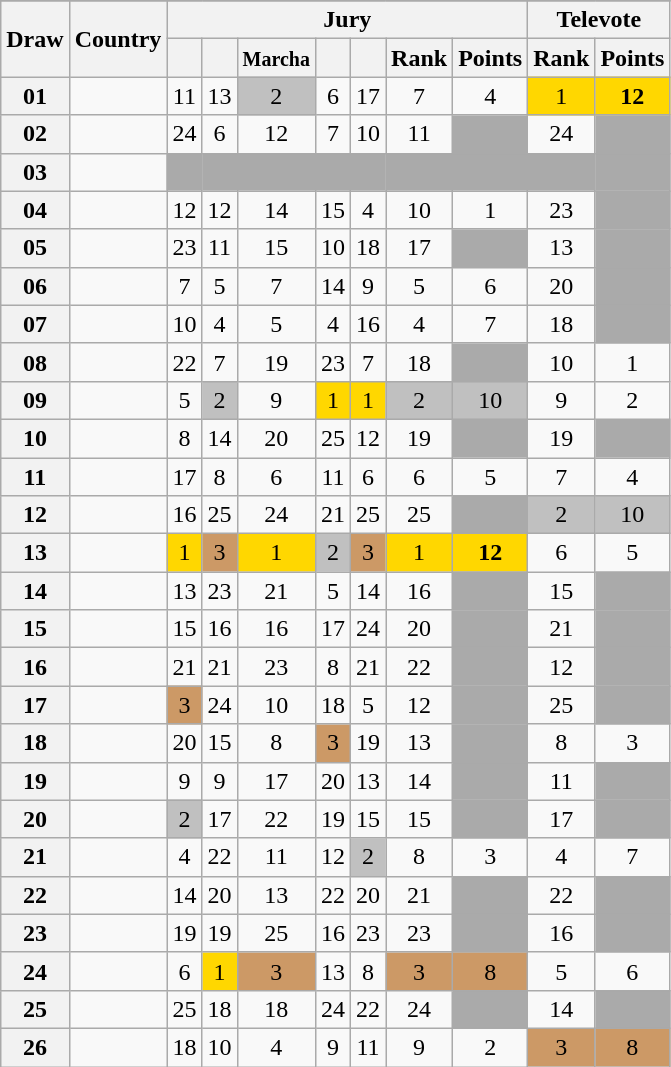<table class="sortable wikitable collapsible plainrowheaders" style="text-align:center;">
<tr>
</tr>
<tr>
<th scope="col" rowspan="2">Draw</th>
<th scope="col" rowspan="2">Country</th>
<th scope="col" colspan="7">Jury</th>
<th scope="col" colspan="2">Televote</th>
</tr>
<tr>
<th scope="col"><small></small></th>
<th scope="col"><small></small></th>
<th scope="col"><small>Marcha</small></th>
<th scope="col"><small></small></th>
<th scope="col"><small></small></th>
<th scope="col">Rank</th>
<th scope="col">Points</th>
<th scope="col">Rank</th>
<th scope="col">Points</th>
</tr>
<tr>
<th scope="row" style="text-align:center;">01</th>
<td style="text-align:left;"></td>
<td>11</td>
<td>13</td>
<td style="background:silver;">2</td>
<td>6</td>
<td>17</td>
<td>7</td>
<td>4</td>
<td style="background:gold;">1</td>
<td style="background:gold;"><strong>12</strong></td>
</tr>
<tr>
<th scope="row" style="text-align:center;">02</th>
<td style="text-align:left;"></td>
<td>24</td>
<td>6</td>
<td>12</td>
<td>7</td>
<td>10</td>
<td>11</td>
<td style="background:#AAAAAA;"></td>
<td>24</td>
<td style="background:#AAAAAA;"></td>
</tr>
<tr class="sortbottom">
<th scope="row" style="text-align:center;">03</th>
<td style="text-align:left;"></td>
<td style="background:#AAAAAA;"></td>
<td style="background:#AAAAAA;"></td>
<td style="background:#AAAAAA;"></td>
<td style="background:#AAAAAA;"></td>
<td style="background:#AAAAAA;"></td>
<td style="background:#AAAAAA;"></td>
<td style="background:#AAAAAA;"></td>
<td style="background:#AAAAAA;"></td>
<td style="background:#AAAAAA;"></td>
</tr>
<tr>
<th scope="row" style="text-align:center;">04</th>
<td style="text-align:left;"></td>
<td>12</td>
<td>12</td>
<td>14</td>
<td>15</td>
<td>4</td>
<td>10</td>
<td>1</td>
<td>23</td>
<td style="background:#AAAAAA;"></td>
</tr>
<tr>
<th scope="row" style="text-align:center;">05</th>
<td style="text-align:left;"></td>
<td>23</td>
<td>11</td>
<td>15</td>
<td>10</td>
<td>18</td>
<td>17</td>
<td style="background:#AAAAAA;"></td>
<td>13</td>
<td style="background:#AAAAAA;"></td>
</tr>
<tr>
<th scope="row" style="text-align:center;">06</th>
<td style="text-align:left;"></td>
<td>7</td>
<td>5</td>
<td>7</td>
<td>14</td>
<td>9</td>
<td>5</td>
<td>6</td>
<td>20</td>
<td style="background:#AAAAAA;"></td>
</tr>
<tr>
<th scope="row" style="text-align:center;">07</th>
<td style="text-align:left;"></td>
<td>10</td>
<td>4</td>
<td>5</td>
<td>4</td>
<td>16</td>
<td>4</td>
<td>7</td>
<td>18</td>
<td style="background:#AAAAAA;"></td>
</tr>
<tr>
<th scope="row" style="text-align:center;">08</th>
<td style="text-align:left;"></td>
<td>22</td>
<td>7</td>
<td>19</td>
<td>23</td>
<td>7</td>
<td>18</td>
<td style="background:#AAAAAA;"></td>
<td>10</td>
<td>1</td>
</tr>
<tr>
<th scope="row" style="text-align:center;">09</th>
<td style="text-align:left;"></td>
<td>5</td>
<td style="background:silver;">2</td>
<td>9</td>
<td style="background:gold;">1</td>
<td style="background:gold;">1</td>
<td style="background:silver;">2</td>
<td style="background:silver;">10</td>
<td>9</td>
<td>2</td>
</tr>
<tr>
<th scope="row" style="text-align:center;">10</th>
<td style="text-align:left;"></td>
<td>8</td>
<td>14</td>
<td>20</td>
<td>25</td>
<td>12</td>
<td>19</td>
<td style="background:#AAAAAA;"></td>
<td>19</td>
<td style="background:#AAAAAA;"></td>
</tr>
<tr>
<th scope="row" style="text-align:center;">11</th>
<td style="text-align:left;"></td>
<td>17</td>
<td>8</td>
<td>6</td>
<td>11</td>
<td>6</td>
<td>6</td>
<td>5</td>
<td>7</td>
<td>4</td>
</tr>
<tr>
<th scope="row" style="text-align:center;">12</th>
<td style="text-align:left;"></td>
<td>16</td>
<td>25</td>
<td>24</td>
<td>21</td>
<td>25</td>
<td>25</td>
<td style="background:#AAAAAA;"></td>
<td style="background:silver;">2</td>
<td style="background:silver;">10</td>
</tr>
<tr>
<th scope="row" style="text-align:center;">13</th>
<td style="text-align:left;"></td>
<td style="background:gold;">1</td>
<td style="background:#CC9966;">3</td>
<td style="background:gold;">1</td>
<td style="background:silver;">2</td>
<td style="background:#CC9966;">3</td>
<td style="background:gold;">1</td>
<td style="background:gold;"><strong>12</strong></td>
<td>6</td>
<td>5</td>
</tr>
<tr>
<th scope="row" style="text-align:center;">14</th>
<td style="text-align:left;"></td>
<td>13</td>
<td>23</td>
<td>21</td>
<td>5</td>
<td>14</td>
<td>16</td>
<td style="background:#AAAAAA;"></td>
<td>15</td>
<td style="background:#AAAAAA;"></td>
</tr>
<tr>
<th scope="row" style="text-align:center;">15</th>
<td style="text-align:left;"></td>
<td>15</td>
<td>16</td>
<td>16</td>
<td>17</td>
<td>24</td>
<td>20</td>
<td style="background:#AAAAAA;"></td>
<td>21</td>
<td style="background:#AAAAAA;"></td>
</tr>
<tr>
<th scope="row" style="text-align:center;">16</th>
<td style="text-align:left;"></td>
<td>21</td>
<td>21</td>
<td>23</td>
<td>8</td>
<td>21</td>
<td>22</td>
<td style="background:#AAAAAA;"></td>
<td>12</td>
<td style="background:#AAAAAA;"></td>
</tr>
<tr>
<th scope="row" style="text-align:center;">17</th>
<td style="text-align:left;"></td>
<td style="background:#CC9966;">3</td>
<td>24</td>
<td>10</td>
<td>18</td>
<td>5</td>
<td>12</td>
<td style="background:#AAAAAA;"></td>
<td>25</td>
<td style="background:#AAAAAA;"></td>
</tr>
<tr>
<th scope="row" style="text-align:center;">18</th>
<td style="text-align:left;"></td>
<td>20</td>
<td>15</td>
<td>8</td>
<td style="background:#CC9966;">3</td>
<td>19</td>
<td>13</td>
<td style="background:#AAAAAA;"></td>
<td>8</td>
<td>3</td>
</tr>
<tr>
<th scope="row" style="text-align:center;">19</th>
<td style="text-align:left;"></td>
<td>9</td>
<td>9</td>
<td>17</td>
<td>20</td>
<td>13</td>
<td>14</td>
<td style="background:#AAAAAA;"></td>
<td>11</td>
<td style="background:#AAAAAA;"></td>
</tr>
<tr>
<th scope="row" style="text-align:center;">20</th>
<td style="text-align:left;"></td>
<td style="background:silver;">2</td>
<td>17</td>
<td>22</td>
<td>19</td>
<td>15</td>
<td>15</td>
<td style="background:#AAAAAA;"></td>
<td>17</td>
<td style="background:#AAAAAA;"></td>
</tr>
<tr>
<th scope="row" style="text-align:center;">21</th>
<td style="text-align:left;"></td>
<td>4</td>
<td>22</td>
<td>11</td>
<td>12</td>
<td style="background:silver;">2</td>
<td>8</td>
<td>3</td>
<td>4</td>
<td>7</td>
</tr>
<tr>
<th scope="row" style="text-align:center;">22</th>
<td style="text-align:left;"></td>
<td>14</td>
<td>20</td>
<td>13</td>
<td>22</td>
<td>20</td>
<td>21</td>
<td style="background:#AAAAAA;"></td>
<td>22</td>
<td style="background:#AAAAAA;"></td>
</tr>
<tr>
<th scope="row" style="text-align:center;">23</th>
<td style="text-align:left;"></td>
<td>19</td>
<td>19</td>
<td>25</td>
<td>16</td>
<td>23</td>
<td>23</td>
<td style="background:#AAAAAA;"></td>
<td>16</td>
<td style="background:#AAAAAA;"></td>
</tr>
<tr>
<th scope="row" style="text-align:center;">24</th>
<td style="text-align:left;"></td>
<td>6</td>
<td style="background:gold;">1</td>
<td style="background:#CC9966;">3</td>
<td>13</td>
<td>8</td>
<td style="background:#CC9966;">3</td>
<td style="background:#CC9966;">8</td>
<td>5</td>
<td>6</td>
</tr>
<tr>
<th scope="row" style="text-align:center;">25</th>
<td style="text-align:left;"></td>
<td>25</td>
<td>18</td>
<td>18</td>
<td>24</td>
<td>22</td>
<td>24</td>
<td style="background:#AAAAAA;"></td>
<td>14</td>
<td style="background:#AAAAAA;"></td>
</tr>
<tr>
<th scope="row" style="text-align:center;">26</th>
<td style="text-align:left;"></td>
<td>18</td>
<td>10</td>
<td>4</td>
<td>9</td>
<td>11</td>
<td>9</td>
<td>2</td>
<td style="background:#CC9966;">3</td>
<td style="background:#CC9966;">8</td>
</tr>
</table>
